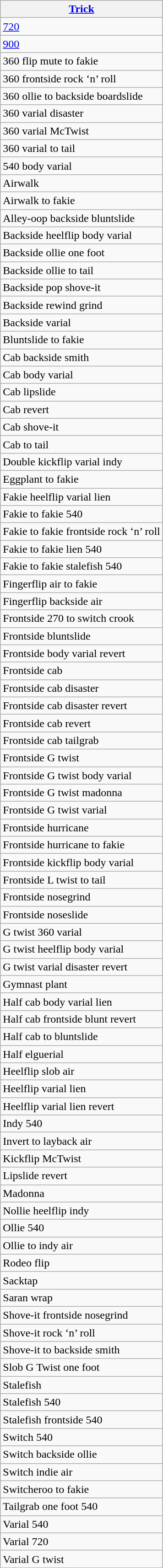<table class="wikitable mw-collapsible mw-collapsed">
<tr>
<th><a href='#'>Trick</a></th>
</tr>
<tr>
<td><a href='#'>720</a></td>
</tr>
<tr>
<td><a href='#'>900</a></td>
</tr>
<tr>
<td>360 flip mute to fakie</td>
</tr>
<tr>
<td>360 frontside rock ‘n’ roll</td>
</tr>
<tr>
<td>360 ollie to backside boardslide</td>
</tr>
<tr>
<td>360 varial disaster</td>
</tr>
<tr>
<td>360 varial McTwist</td>
</tr>
<tr>
<td>360 varial to tail</td>
</tr>
<tr>
<td>540 body varial</td>
</tr>
<tr>
<td>Airwalk</td>
</tr>
<tr>
<td>Airwalk to fakie</td>
</tr>
<tr>
<td>Alley-oop backside bluntslide</td>
</tr>
<tr>
<td>Backside heelflip body varial</td>
</tr>
<tr>
<td>Backside ollie one foot</td>
</tr>
<tr>
<td>Backside ollie to tail</td>
</tr>
<tr>
<td>Backside pop shove-it</td>
</tr>
<tr>
<td>Backside rewind grind</td>
</tr>
<tr>
<td>Backside varial</td>
</tr>
<tr>
<td>Bluntslide to fakie</td>
</tr>
<tr>
<td>Cab backside smith</td>
</tr>
<tr>
<td>Cab body varial</td>
</tr>
<tr>
<td>Cab lipslide</td>
</tr>
<tr>
<td>Cab revert</td>
</tr>
<tr>
<td>Cab shove-it</td>
</tr>
<tr>
<td>Cab to tail</td>
</tr>
<tr>
<td>Double kickflip varial indy</td>
</tr>
<tr>
<td>Eggplant to fakie</td>
</tr>
<tr>
<td>Fakie heelflip varial lien</td>
</tr>
<tr>
<td>Fakie to fakie 540</td>
</tr>
<tr>
<td>Fakie to fakie frontside rock ‘n’ roll</td>
</tr>
<tr>
<td>Fakie to fakie lien 540</td>
</tr>
<tr>
<td>Fakie to fakie stalefish 540</td>
</tr>
<tr>
<td>Fingerflip air to fakie</td>
</tr>
<tr>
<td>Fingerflip backside air</td>
</tr>
<tr>
<td>Frontside 270 to switch crook</td>
</tr>
<tr>
<td>Frontside bluntslide</td>
</tr>
<tr>
<td>Frontside body varial revert</td>
</tr>
<tr>
<td>Frontside cab</td>
</tr>
<tr>
<td>Frontside cab disaster</td>
</tr>
<tr>
<td>Frontside cab disaster revert</td>
</tr>
<tr>
<td>Frontside cab revert</td>
</tr>
<tr>
<td>Frontside cab tailgrab</td>
</tr>
<tr>
<td>Frontside G twist</td>
</tr>
<tr>
<td>Frontside G twist body varial</td>
</tr>
<tr>
<td>Frontside G twist madonna</td>
</tr>
<tr>
<td>Frontside G twist varial</td>
</tr>
<tr>
<td>Frontside hurricane</td>
</tr>
<tr>
<td>Frontside hurricane to fakie</td>
</tr>
<tr>
<td>Frontside kickflip body varial</td>
</tr>
<tr>
<td>Frontside L twist to tail</td>
</tr>
<tr>
<td>Frontside nosegrind</td>
</tr>
<tr>
<td>Frontside noseslide</td>
</tr>
<tr>
<td>G twist 360 varial</td>
</tr>
<tr>
<td>G twist heelflip body varial</td>
</tr>
<tr>
<td>G twist varial disaster revert</td>
</tr>
<tr>
<td>Gymnast plant</td>
</tr>
<tr>
<td>Half cab body varial lien</td>
</tr>
<tr>
<td>Half cab frontside blunt revert</td>
</tr>
<tr>
<td>Half cab to bluntslide</td>
</tr>
<tr>
<td>Half elguerial</td>
</tr>
<tr>
<td>Heelflip slob air</td>
</tr>
<tr>
<td>Heelflip varial lien</td>
</tr>
<tr>
<td>Heelflip varial lien revert</td>
</tr>
<tr>
<td>Indy 540</td>
</tr>
<tr>
<td>Invert to layback air</td>
</tr>
<tr>
<td>Kickflip McTwist</td>
</tr>
<tr>
<td>Lipslide revert</td>
</tr>
<tr>
<td>Madonna</td>
</tr>
<tr>
<td>Nollie heelflip indy</td>
</tr>
<tr>
<td>Ollie 540</td>
</tr>
<tr>
<td>Ollie to indy air</td>
</tr>
<tr>
<td>Rodeo flip</td>
</tr>
<tr>
<td>Sacktap</td>
</tr>
<tr>
<td>Saran wrap</td>
</tr>
<tr>
<td>Shove-it frontside nosegrind</td>
</tr>
<tr>
<td>Shove-it rock ‘n’ roll</td>
</tr>
<tr>
<td>Shove-it to backside smith</td>
</tr>
<tr>
<td>Slob G Twist one foot</td>
</tr>
<tr>
<td>Stalefish</td>
</tr>
<tr>
<td>Stalefish 540</td>
</tr>
<tr>
<td>Stalefish frontside 540</td>
</tr>
<tr>
<td>Switch 540</td>
</tr>
<tr>
<td>Switch backside ollie</td>
</tr>
<tr>
<td>Switch indie air</td>
</tr>
<tr>
<td>Switcheroo to fakie</td>
</tr>
<tr>
<td>Tailgrab one foot 540</td>
</tr>
<tr>
<td>Varial 540</td>
</tr>
<tr>
<td>Varial 720</td>
</tr>
<tr>
<td>Varial G twist</td>
</tr>
</table>
